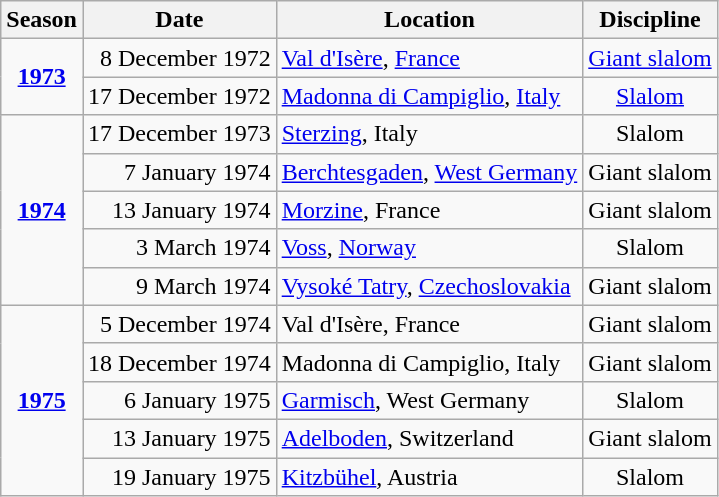<table class="wikitable">
<tr>
<th>Season</th>
<th>Date</th>
<th>Location</th>
<th>Discipline</th>
</tr>
<tr>
<td align=center rowspan=2><strong><a href='#'>1973</a></strong></td>
<td align=right>8 December 1972</td>
<td> <a href='#'>Val d'Isère</a>, <a href='#'>France</a></td>
<td align=center><a href='#'>Giant slalom</a></td>
</tr>
<tr>
<td align=right>17 December 1972</td>
<td> <a href='#'>Madonna di Campiglio</a>, <a href='#'>Italy</a></td>
<td align=center><a href='#'>Slalom</a></td>
</tr>
<tr>
<td align=center rowspan=5><strong><a href='#'>1974</a></strong></td>
<td align=right>17 December 1973</td>
<td> <a href='#'>Sterzing</a>, Italy</td>
<td align=center>Slalom</td>
</tr>
<tr>
<td align=right>7 January 1974</td>
<td> <a href='#'>Berchtesgaden</a>, <a href='#'>West Germany</a></td>
<td align=center>Giant slalom</td>
</tr>
<tr>
<td align=right>13 January 1974</td>
<td> <a href='#'>Morzine</a>, France</td>
<td align=center>Giant slalom</td>
</tr>
<tr>
<td align=right>3 March 1974</td>
<td> <a href='#'>Voss</a>, <a href='#'>Norway</a></td>
<td align=center>Slalom</td>
</tr>
<tr>
<td align=right>9 March 1974</td>
<td> <a href='#'>Vysoké Tatry</a>, <a href='#'>Czechoslovakia</a></td>
<td align=center>Giant slalom</td>
</tr>
<tr>
<td align=center rowspan=5><strong><a href='#'>1975</a></strong></td>
<td align=right>5 December 1974</td>
<td> Val d'Isère, France</td>
<td align=center>Giant slalom</td>
</tr>
<tr>
<td align=right>18 December 1974</td>
<td> Madonna di Campiglio, Italy</td>
<td align=center>Giant slalom</td>
</tr>
<tr>
<td align=right>6 January 1975</td>
<td> <a href='#'>Garmisch</a>, West Germany</td>
<td align=center>Slalom</td>
</tr>
<tr>
<td align=right>13 January 1975</td>
<td> <a href='#'>Adelboden</a>, Switzerland</td>
<td align=center>Giant slalom</td>
</tr>
<tr>
<td align=right>19 January 1975</td>
<td> <a href='#'>Kitzbühel</a>, Austria</td>
<td align=center>Slalom</td>
</tr>
</table>
